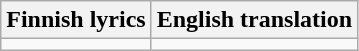<table class="wikitable">
<tr>
<th>Finnish lyrics</th>
<th>English translation</th>
</tr>
<tr style="vertical-align:top; white-space:nowrap;">
<td></td>
<td></td>
</tr>
</table>
